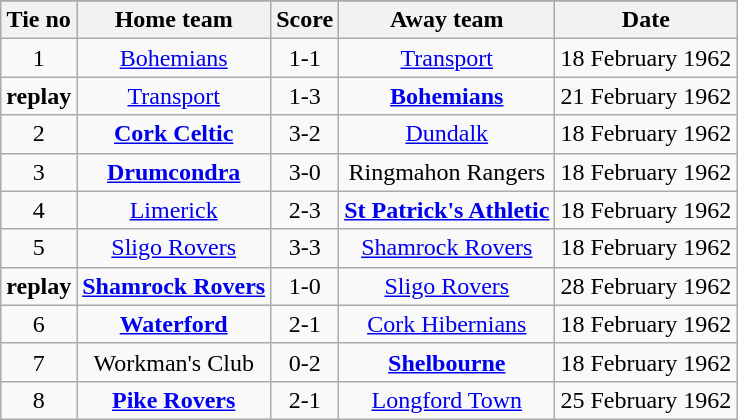<table class="wikitable" style="text-align: center">
<tr>
</tr>
<tr>
<th>Tie no</th>
<th>Home team</th>
<th>Score</th>
<th>Away team</th>
<th>Date</th>
</tr>
<tr>
<td>1</td>
<td><a href='#'>Bohemians</a></td>
<td>1-1</td>
<td><a href='#'>Transport</a></td>
<td>18 February 1962</td>
</tr>
<tr>
<td><strong>replay</strong></td>
<td><a href='#'>Transport</a></td>
<td>1-3</td>
<td><strong><a href='#'>Bohemians</a></strong></td>
<td>21 February 1962</td>
</tr>
<tr>
<td>2</td>
<td><strong><a href='#'>Cork Celtic</a></strong></td>
<td>3-2</td>
<td><a href='#'>Dundalk</a></td>
<td>18 February 1962</td>
</tr>
<tr>
<td>3</td>
<td><strong><a href='#'>Drumcondra</a></strong></td>
<td>3-0</td>
<td>Ringmahon Rangers</td>
<td>18 February 1962</td>
</tr>
<tr>
<td>4</td>
<td><a href='#'>Limerick</a></td>
<td>2-3</td>
<td><strong><a href='#'>St Patrick's Athletic</a></strong></td>
<td>18 February 1962</td>
</tr>
<tr>
<td>5</td>
<td><a href='#'>Sligo Rovers</a></td>
<td>3-3</td>
<td><a href='#'>Shamrock Rovers</a></td>
<td>18 February 1962</td>
</tr>
<tr>
<td><strong>replay</strong></td>
<td><strong><a href='#'>Shamrock Rovers</a></strong></td>
<td>1-0</td>
<td><a href='#'>Sligo Rovers</a></td>
<td>28 February 1962</td>
</tr>
<tr>
<td>6</td>
<td><strong><a href='#'>Waterford</a></strong></td>
<td>2-1</td>
<td><a href='#'>Cork Hibernians</a></td>
<td>18 February 1962</td>
</tr>
<tr>
<td>7</td>
<td>Workman's Club</td>
<td>0-2</td>
<td><strong><a href='#'>Shelbourne</a></strong></td>
<td>18 February 1962</td>
</tr>
<tr>
<td>8</td>
<td><strong><a href='#'>Pike Rovers</a></strong></td>
<td>2-1</td>
<td><a href='#'>Longford Town</a></td>
<td>25 February 1962</td>
</tr>
</table>
